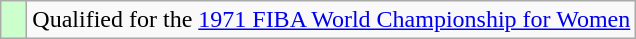<table class="wikitable">
<tr>
<td width=10px bgcolor="#ccffcc"></td>
<td>Qualified for the <a href='#'>1971 FIBA World Championship for Women</a></td>
</tr>
</table>
